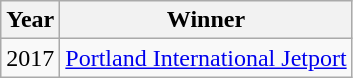<table class="wikitable">
<tr>
<th>Year</th>
<th>Winner</th>
</tr>
<tr>
<td>2017</td>
<td> <a href='#'>Portland International Jetport</a></td>
</tr>
</table>
